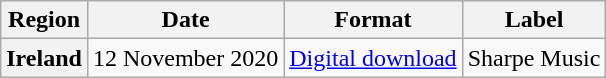<table class="wikitable plainrowheaders" style="text-align:center">
<tr>
<th>Region</th>
<th>Date</th>
<th>Format</th>
<th>Label</th>
</tr>
<tr>
<th scope="row">Ireland</th>
<td>12 November 2020</td>
<td><a href='#'>Digital download</a></td>
<td>Sharpe Music</td>
</tr>
</table>
